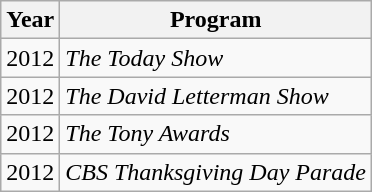<table class="wikitable">
<tr>
<th>Year</th>
<th>Program</th>
</tr>
<tr>
<td>2012</td>
<td><em>The Today Show</em></td>
</tr>
<tr>
<td>2012</td>
<td><em>The David Letterman Show</em></td>
</tr>
<tr>
<td>2012</td>
<td><em>The Tony Awards</em></td>
</tr>
<tr>
<td>2012</td>
<td><em>CBS Thanksgiving Day Parade</em></td>
</tr>
</table>
